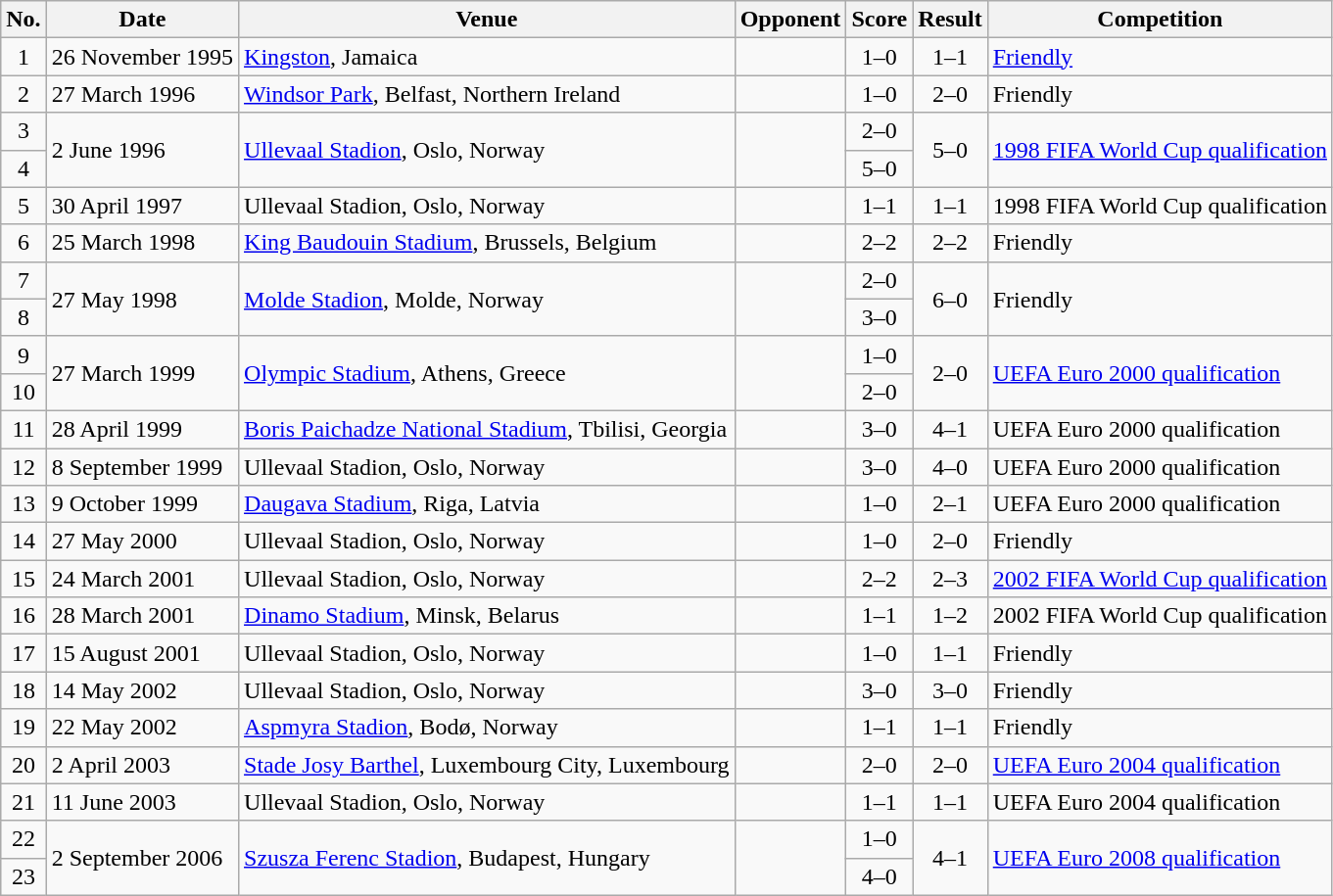<table class="wikitable sortable">
<tr>
<th scope="col">No.</th>
<th scope="col">Date</th>
<th scope="col">Venue</th>
<th scope="col">Opponent</th>
<th scope="col">Score</th>
<th scope="col">Result</th>
<th scope="col">Competition</th>
</tr>
<tr>
<td align="center">1</td>
<td>26 November 1995</td>
<td><a href='#'>Kingston</a>, Jamaica</td>
<td></td>
<td align="center">1–0</td>
<td align="center">1–1</td>
<td><a href='#'>Friendly</a></td>
</tr>
<tr>
<td align="center">2</td>
<td>27 March 1996</td>
<td><a href='#'>Windsor Park</a>, Belfast, Northern Ireland</td>
<td></td>
<td align="center">1–0</td>
<td align="center">2–0</td>
<td>Friendly</td>
</tr>
<tr>
<td align="center">3</td>
<td rowspan="2">2 June 1996</td>
<td rowspan="2"><a href='#'>Ullevaal Stadion</a>, Oslo, Norway</td>
<td rowspan="2"></td>
<td align="center">2–0</td>
<td rowspan="2" style="text-align:center">5–0</td>
<td rowspan="2"><a href='#'>1998 FIFA World Cup qualification</a></td>
</tr>
<tr>
<td align="center">4</td>
<td align="center">5–0</td>
</tr>
<tr>
<td align="center">5</td>
<td>30 April 1997</td>
<td>Ullevaal Stadion, Oslo, Norway</td>
<td></td>
<td align="center">1–1</td>
<td align="center">1–1</td>
<td>1998 FIFA World Cup qualification</td>
</tr>
<tr>
<td align="center">6</td>
<td>25 March 1998</td>
<td><a href='#'>King Baudouin Stadium</a>, Brussels, Belgium</td>
<td></td>
<td align="center">2–2</td>
<td align="center">2–2</td>
<td>Friendly</td>
</tr>
<tr>
<td align="center">7</td>
<td rowspan="2">27 May 1998</td>
<td rowspan="2"><a href='#'>Molde Stadion</a>, Molde, Norway</td>
<td rowspan="2"></td>
<td align="center">2–0</td>
<td rowspan="2" style="text-align:center">6–0</td>
<td rowspan="2">Friendly</td>
</tr>
<tr>
<td align="center">8</td>
<td align="center">3–0</td>
</tr>
<tr>
<td align="center">9</td>
<td rowspan="2">27 March 1999</td>
<td rowspan="2"><a href='#'>Olympic Stadium</a>, Athens, Greece</td>
<td rowspan="2"></td>
<td align="center">1–0</td>
<td rowspan="2" style="text-align:center">2–0</td>
<td rowspan="2"><a href='#'>UEFA Euro 2000 qualification</a></td>
</tr>
<tr>
<td align="center">10</td>
<td align="center">2–0</td>
</tr>
<tr>
<td align="center">11</td>
<td>28 April 1999</td>
<td><a href='#'>Boris Paichadze National Stadium</a>, Tbilisi, Georgia</td>
<td></td>
<td align="center">3–0</td>
<td align="center">4–1</td>
<td>UEFA Euro 2000 qualification</td>
</tr>
<tr>
<td align="center">12</td>
<td>8 September 1999</td>
<td>Ullevaal Stadion, Oslo, Norway</td>
<td></td>
<td align="center">3–0</td>
<td align="center">4–0</td>
<td>UEFA Euro 2000 qualification</td>
</tr>
<tr>
<td align="center">13</td>
<td>9 October 1999</td>
<td><a href='#'>Daugava Stadium</a>, Riga, Latvia</td>
<td></td>
<td align="center">1–0</td>
<td align="center">2–1</td>
<td>UEFA Euro 2000 qualification</td>
</tr>
<tr>
<td align="center">14</td>
<td>27 May 2000</td>
<td>Ullevaal Stadion, Oslo, Norway</td>
<td></td>
<td align="center">1–0</td>
<td align="center">2–0</td>
<td>Friendly</td>
</tr>
<tr>
<td align="center">15</td>
<td>24 March 2001</td>
<td>Ullevaal Stadion, Oslo, Norway</td>
<td></td>
<td align="center">2–2</td>
<td align="center">2–3</td>
<td><a href='#'>2002 FIFA World Cup qualification</a></td>
</tr>
<tr>
<td align="center">16</td>
<td>28 March 2001</td>
<td><a href='#'>Dinamo Stadium</a>, Minsk, Belarus</td>
<td></td>
<td align="center">1–1</td>
<td align="center">1–2</td>
<td>2002 FIFA World Cup qualification</td>
</tr>
<tr>
<td align="center">17</td>
<td>15 August 2001</td>
<td>Ullevaal Stadion, Oslo, Norway</td>
<td></td>
<td align="center">1–0</td>
<td align="center">1–1</td>
<td>Friendly</td>
</tr>
<tr>
<td align="center">18</td>
<td>14 May 2002</td>
<td>Ullevaal Stadion, Oslo, Norway</td>
<td></td>
<td align="center">3–0</td>
<td align="center">3–0</td>
<td>Friendly</td>
</tr>
<tr>
<td align="center">19</td>
<td>22 May 2002</td>
<td><a href='#'>Aspmyra Stadion</a>, Bodø, Norway</td>
<td></td>
<td align="center">1–1</td>
<td align="center">1–1</td>
<td>Friendly</td>
</tr>
<tr>
<td align="center">20</td>
<td>2 April 2003</td>
<td><a href='#'>Stade Josy Barthel</a>, Luxembourg City, Luxembourg</td>
<td></td>
<td align="center">2–0</td>
<td align="center">2–0</td>
<td><a href='#'>UEFA Euro 2004 qualification</a></td>
</tr>
<tr>
<td align="center">21</td>
<td>11 June 2003</td>
<td>Ullevaal Stadion, Oslo, Norway</td>
<td></td>
<td align="center">1–1</td>
<td align="center">1–1</td>
<td>UEFA Euro 2004 qualification</td>
</tr>
<tr>
<td align="center">22</td>
<td rowspan="2">2 September 2006</td>
<td rowspan="2"><a href='#'>Szusza Ferenc Stadion</a>, Budapest, Hungary</td>
<td rowspan="2"></td>
<td align="center">1–0</td>
<td rowspan="2" style="text-align:center">4–1</td>
<td rowspan="2"><a href='#'>UEFA Euro 2008 qualification</a></td>
</tr>
<tr>
<td align="center">23</td>
<td align="center">4–0</td>
</tr>
</table>
